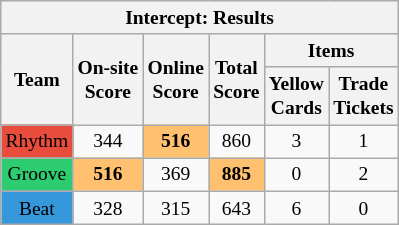<table class="wikitable sortable" style="text-align:center; font-size: small">
<tr>
<th colspan="6">Intercept: Results</th>
</tr>
<tr>
<th rowspan="2">Team</th>
<th rowspan="2">On-site <br>Score</th>
<th rowspan="2">Online <br>Score</th>
<th rowspan="2">Total <br>Score</th>
<th colspan="2">Items</th>
</tr>
<tr>
<th>Yellow <br>Cards</th>
<th>Trade <br>Tickets</th>
</tr>
<tr>
<td style="background:#e74c3c">Rhythm</td>
<td>344</td>
<td style="background:#FFC06F"><strong>516</strong></td>
<td>860</td>
<td>3</td>
<td>1</td>
</tr>
<tr>
<td style="background:#2ecc71">Groove</td>
<td style="background:#FFC06F"><strong>516</strong></td>
<td>369</td>
<td style="background:#FFC06F"><strong>885</strong></td>
<td>0</td>
<td>2</td>
</tr>
<tr>
<td style="background:#3498db">Beat</td>
<td>328</td>
<td>315</td>
<td>643</td>
<td>6</td>
<td>0</td>
</tr>
</table>
